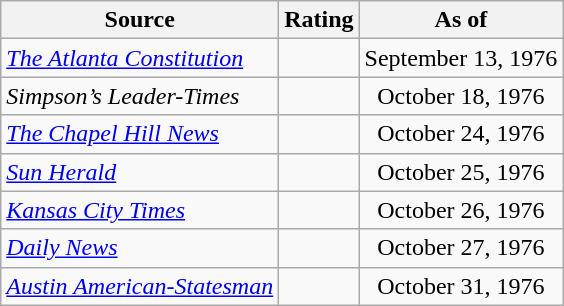<table class="wikitable" style="text-align:center">
<tr>
<th>Source</th>
<th>Rating</th>
<th>As of</th>
</tr>
<tr>
<td align="left"><em><a href='#'>The Atlanta Constitution</a></em></td>
<td></td>
<td>September 13, 1976</td>
</tr>
<tr>
<td align="left"><em>Simpson’s Leader-Times</em></td>
<td></td>
<td>October 18, 1976</td>
</tr>
<tr>
<td align="left"><em><a href='#'>The Chapel Hill News</a></em></td>
<td></td>
<td>October 24, 1976</td>
</tr>
<tr>
<td align="left"><em><a href='#'>Sun Herald</a></em></td>
<td></td>
<td>October 25, 1976</td>
</tr>
<tr>
<td align="left"><em><a href='#'>Kansas City Times</a></em></td>
<td></td>
<td>October 26, 1976</td>
</tr>
<tr>
<td align="left"><em><a href='#'>Daily News</a></em></td>
<td></td>
<td>October 27, 1976</td>
</tr>
<tr>
<td align="left"><em><a href='#'>Austin American-Statesman</a></em></td>
<td></td>
<td>October 31, 1976</td>
</tr>
</table>
